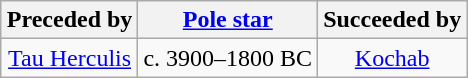<table class="wikitable" style="margin: 1em auto 1em auto; text-align:center;">
<tr>
<th>Preceded by</th>
<th><a href='#'>Pole star</a></th>
<th>Succeeded by</th>
</tr>
<tr>
<td><a href='#'>Tau Herculis</a></td>
<td>c. 3900–1800 BC</td>
<td><a href='#'>Kochab</a></td>
</tr>
</table>
